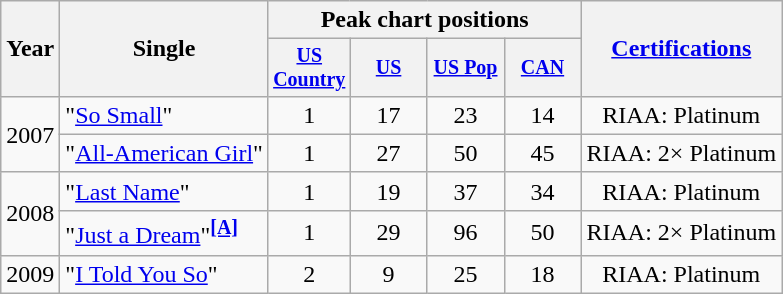<table class=wikitable style=text-align:center;>
<tr>
<th rowspan=2>Year</th>
<th rowspan=2>Single</th>
<th colspan=4>Peak chart positions</th>
<th rowspan=2><a href='#'>Certifications</a></th>
</tr>
<tr style="font-size:smaller;">
<th width=45><a href='#'>US Country</a></th>
<th width=45><a href='#'>US</a></th>
<th width=45><a href='#'>US Pop</a></th>
<th width=45><a href='#'>CAN</a></th>
</tr>
<tr>
<td rowspan=2>2007</td>
<td align=left>"<a href='#'>So Small</a>"</td>
<td>1</td>
<td>17</td>
<td>23</td>
<td>14</td>
<td>RIAA: Platinum</td>
</tr>
<tr>
<td align=left>"<a href='#'>All-American Girl</a>"</td>
<td>1</td>
<td>27</td>
<td>50</td>
<td>45</td>
<td>RIAA: 2× Platinum</td>
</tr>
<tr>
<td rowspan=2>2008</td>
<td align=left>"<a href='#'>Last Name</a>"</td>
<td>1</td>
<td>19</td>
<td>37</td>
<td>34</td>
<td>RIAA: Platinum</td>
</tr>
<tr>
<td align=left>"<a href='#'>Just a Dream</a>"<sup><a href='#'><strong>[A]</strong></a></sup></td>
<td>1</td>
<td>29</td>
<td>96</td>
<td>50</td>
<td>RIAA: 2× Platinum</td>
</tr>
<tr>
<td>2009</td>
<td align=left>"<a href='#'>I Told You So</a>"</td>
<td>2</td>
<td>9</td>
<td>25</td>
<td>18</td>
<td>RIAA: Platinum</td>
</tr>
</table>
